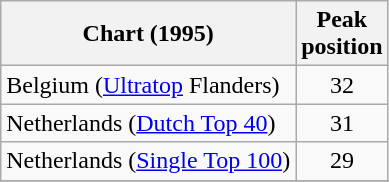<table class="wikitable sortable">
<tr>
<th>Chart (1995)</th>
<th>Peak<br>position</th>
</tr>
<tr>
<td>Belgium (<a href='#'>Ultratop</a> Flanders)</td>
<td align="center">32</td>
</tr>
<tr>
<td>Netherlands (<a href='#'>Dutch Top 40</a>)</td>
<td align="center">31</td>
</tr>
<tr>
<td>Netherlands (<a href='#'>Single Top 100</a>)</td>
<td align="center">29</td>
</tr>
<tr>
</tr>
</table>
